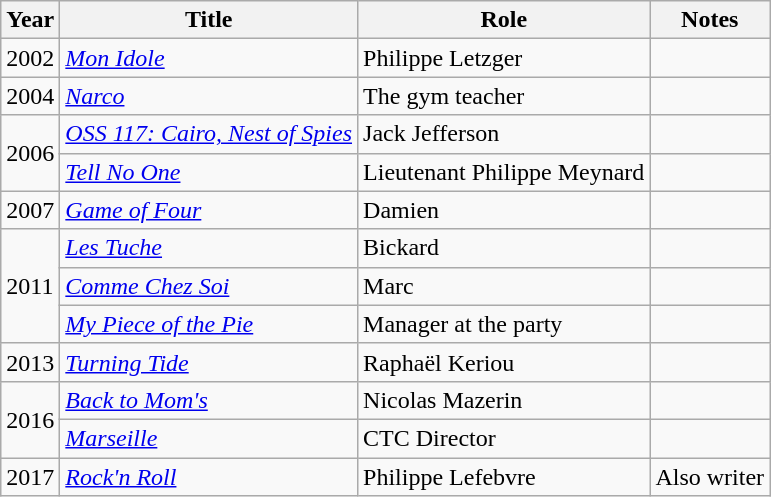<table class="wikitable sortable">
<tr>
<th>Year</th>
<th>Title</th>
<th>Role</th>
<th>Notes</th>
</tr>
<tr>
<td>2002</td>
<td><em><a href='#'>Mon Idole</a></em></td>
<td>Philippe Letzger</td>
<td></td>
</tr>
<tr>
<td>2004</td>
<td><em><a href='#'>Narco</a></em></td>
<td>The gym teacher</td>
<td></td>
</tr>
<tr>
<td rowspan="2">2006</td>
<td><em><a href='#'>OSS 117: Cairo, Nest of Spies</a></em></td>
<td>Jack Jefferson</td>
<td></td>
</tr>
<tr>
<td><em><a href='#'>Tell No One</a></em></td>
<td>Lieutenant Philippe Meynard</td>
<td></td>
</tr>
<tr>
<td>2007</td>
<td><em><a href='#'>Game of Four</a></em></td>
<td>Damien</td>
<td></td>
</tr>
<tr>
<td rowspan="3">2011</td>
<td><em><a href='#'>Les Tuche</a></em></td>
<td>Bickard</td>
<td></td>
</tr>
<tr>
<td><em><a href='#'>Comme Chez Soi</a></em></td>
<td>Marc</td>
<td></td>
</tr>
<tr>
<td><em><a href='#'>My Piece of the Pie</a></em></td>
<td>Manager at the party</td>
<td></td>
</tr>
<tr>
<td>2013</td>
<td><em><a href='#'>Turning Tide</a></em></td>
<td>Raphaël Keriou</td>
<td></td>
</tr>
<tr>
<td rowspan=2>2016</td>
<td><em><a href='#'>Back to Mom's</a></em></td>
<td>Nicolas Mazerin</td>
<td></td>
</tr>
<tr>
<td><em><a href='#'>Marseille</a></em></td>
<td>CTC Director</td>
<td></td>
</tr>
<tr>
<td>2017</td>
<td><em><a href='#'>Rock'n Roll</a></em></td>
<td>Philippe Lefebvre</td>
<td>Also writer</td>
</tr>
</table>
